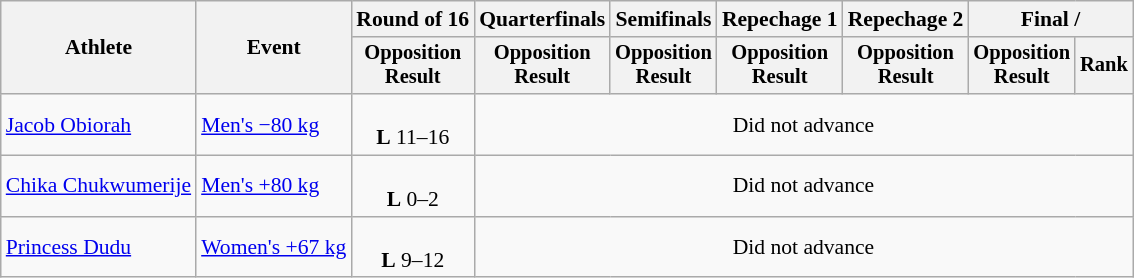<table class="wikitable" style="font-size:90%;">
<tr>
<th rowspan=2>Athlete</th>
<th rowspan=2>Event</th>
<th>Round of 16</th>
<th>Quarterfinals</th>
<th>Semifinals</th>
<th>Repechage 1</th>
<th>Repechage 2</th>
<th colspan=2>Final / </th>
</tr>
<tr style="font-size:95%">
<th>Opposition<br>Result</th>
<th>Opposition<br>Result</th>
<th>Opposition<br>Result</th>
<th>Opposition<br>Result</th>
<th>Opposition<br>Result</th>
<th>Opposition<br>Result</th>
<th>Rank</th>
</tr>
<tr align=center>
<td align=left><a href='#'>Jacob Obiorah</a></td>
<td align=left><a href='#'>Men's −80 kg</a></td>
<td><br><strong>L</strong> 11–16</td>
<td colspan=6>Did not advance</td>
</tr>
<tr align=center>
<td align=left><a href='#'>Chika Chukwumerije</a></td>
<td align=left><a href='#'>Men's +80 kg</a></td>
<td><br><strong>L</strong> 0–2</td>
<td colspan=6>Did not advance</td>
</tr>
<tr align=center>
<td align=left><a href='#'>Princess Dudu</a></td>
<td align=left><a href='#'>Women's +67 kg</a></td>
<td><br><strong>L</strong> 9–12</td>
<td colspan=6>Did not advance</td>
</tr>
</table>
